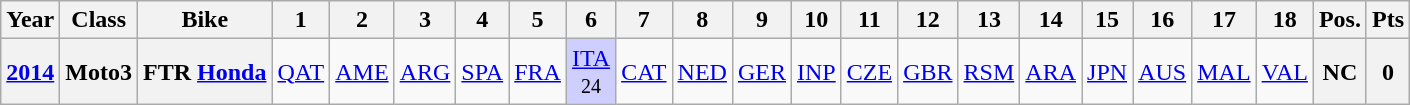<table class="wikitable" style="text-align:center">
<tr>
<th>Year</th>
<th>Class</th>
<th>Bike</th>
<th>1</th>
<th>2</th>
<th>3</th>
<th>4</th>
<th>5</th>
<th>6</th>
<th>7</th>
<th>8</th>
<th>9</th>
<th>10</th>
<th>11</th>
<th>12</th>
<th>13</th>
<th>14</th>
<th>15</th>
<th>16</th>
<th>17</th>
<th>18</th>
<th>Pos.</th>
<th>Pts</th>
</tr>
<tr>
<th><a href='#'>2014</a></th>
<th>Moto3</th>
<th>FTR <a href='#'>Honda</a></th>
<td><a href='#'>QAT</a></td>
<td><a href='#'>AME</a></td>
<td><a href='#'>ARG</a></td>
<td><a href='#'>SPA</a></td>
<td><a href='#'>FRA</a></td>
<td style="background:#cfcfff;"><a href='#'>ITA</a><br><small>24</small></td>
<td><a href='#'>CAT</a></td>
<td><a href='#'>NED</a></td>
<td><a href='#'>GER</a></td>
<td><a href='#'>INP</a></td>
<td><a href='#'>CZE</a></td>
<td><a href='#'>GBR</a></td>
<td><a href='#'>RSM</a></td>
<td><a href='#'>ARA</a></td>
<td><a href='#'>JPN</a></td>
<td><a href='#'>AUS</a></td>
<td><a href='#'>MAL</a></td>
<td><a href='#'>VAL</a></td>
<th>NC</th>
<th>0</th>
</tr>
</table>
